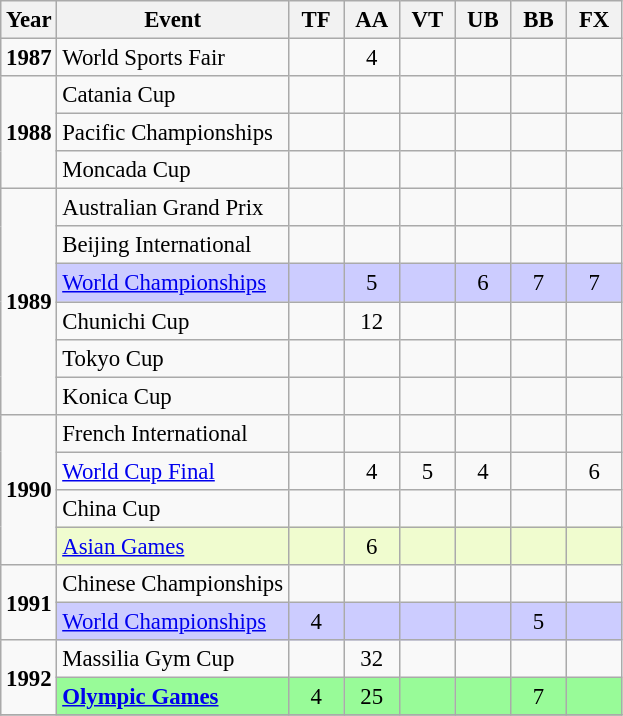<table class="wikitable" style="text-align:center; font-size:95%;">
<tr>
<th align="center">Year</th>
<th align="center">Event</th>
<th style="width:30px;">TF</th>
<th style="width:30px;">AA</th>
<th style="width:30px;">VT</th>
<th style="width:30px;">UB</th>
<th style="width:30px;">BB</th>
<th style="width:30px;">FX</th>
</tr>
<tr>
<td rowspan="1"><strong>1987</strong></td>
<td align="left">World Sports Fair</td>
<td></td>
<td>4</td>
<td></td>
<td></td>
<td></td>
<td></td>
</tr>
<tr>
<td rowspan="3"><strong>1988</strong></td>
<td align="left">Catania Cup</td>
<td></td>
<td></td>
<td></td>
<td></td>
<td></td>
<td></td>
</tr>
<tr>
<td align="left">Pacific Championships</td>
<td></td>
<td></td>
<td></td>
<td></td>
<td></td>
<td></td>
</tr>
<tr>
<td align="left">Moncada Cup</td>
<td></td>
<td></td>
<td></td>
<td></td>
<td></td>
<td></td>
</tr>
<tr>
<td rowspan="6"><strong>1989</strong></td>
<td align="left">Australian Grand Prix</td>
<td></td>
<td></td>
<td></td>
<td></td>
<td></td>
<td></td>
</tr>
<tr>
<td align="left">Beijing International</td>
<td></td>
<td></td>
<td></td>
<td></td>
<td></td>
<td></td>
</tr>
<tr bgcolor=#CCCCFF>
<td align="left"><a href='#'>World Championships</a></td>
<td></td>
<td>5</td>
<td></td>
<td>6</td>
<td>7</td>
<td>7</td>
</tr>
<tr>
<td align="left">Chunichi Cup</td>
<td></td>
<td>12</td>
<td></td>
<td></td>
<td></td>
<td></td>
</tr>
<tr>
<td align="left">Tokyo Cup</td>
<td></td>
<td></td>
<td></td>
<td></td>
<td></td>
<td></td>
</tr>
<tr>
<td align="left">Konica Cup</td>
<td></td>
<td></td>
<td></td>
<td></td>
<td></td>
<td></td>
</tr>
<tr>
<td rowspan="4"><strong>1990</strong></td>
<td align="left">French International</td>
<td></td>
<td></td>
<td></td>
<td></td>
<td></td>
<td></td>
</tr>
<tr>
<td align="left"><a href='#'>World Cup Final</a></td>
<td></td>
<td>4</td>
<td>5</td>
<td>4</td>
<td></td>
<td>6</td>
</tr>
<tr>
<td align="left">China Cup</td>
<td></td>
<td></td>
<td></td>
<td></td>
<td></td>
<td></td>
</tr>
<tr bgcolor=#f0fccf>
<td align="left"><a href='#'>Asian Games</a></td>
<td></td>
<td>6</td>
<td></td>
<td></td>
<td></td>
<td></td>
</tr>
<tr>
<td rowspan="2"><strong>1991</strong></td>
<td align="left">Chinese Championships</td>
<td></td>
<td></td>
<td></td>
<td></td>
<td></td>
<td></td>
</tr>
<tr bgcolor=#CCCCFF>
<td align="left"><a href='#'>World Championships</a></td>
<td>4</td>
<td></td>
<td></td>
<td></td>
<td>5</td>
<td></td>
</tr>
<tr>
<td rowspan="2"><strong>1992</strong></td>
<td align="left">Massilia Gym Cup</td>
<td></td>
<td>32</td>
<td></td>
<td></td>
<td></td>
<td></td>
</tr>
<tr style="background:#98fb98;">
<td align="left"><strong><a href='#'>Olympic Games</a></strong></td>
<td>4</td>
<td>25</td>
<td></td>
<td></td>
<td>7</td>
<td></td>
</tr>
<tr>
</tr>
</table>
